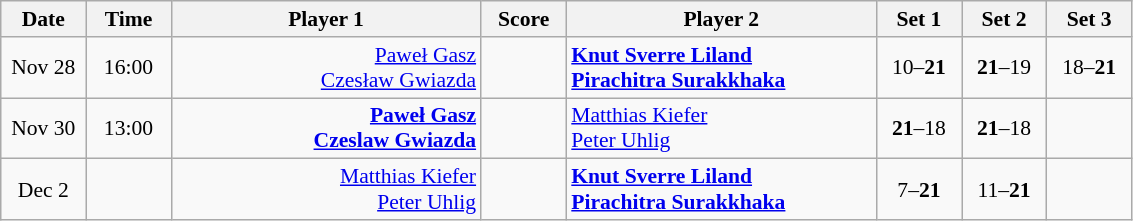<table class="wikitable" style="font-size:90%; text-align:center">
<tr>
<th width="50">Date</th>
<th width="50">Time</th>
<th width="200">Player 1</th>
<th width="50">Score</th>
<th width="200">Player 2</th>
<th width="50">Set 1</th>
<th width="50">Set 2</th>
<th width="50">Set 3</th>
</tr>
<tr>
<td>Nov 28</td>
<td>16:00</td>
<td align="right"><a href='#'>Paweł Gasz</a> <br><a href='#'>Czesław Gwiazda</a> </td>
<td></td>
<td align="left"><strong> <a href='#'>Knut Sverre Liland</a><br> <a href='#'>Pirachitra Surakkhaka</a></strong></td>
<td>10–<strong>21</strong></td>
<td><strong>21</strong>–19</td>
<td>18–<strong>21</strong></td>
</tr>
<tr>
<td>Nov 30</td>
<td>13:00</td>
<td align="right"><strong><a href='#'>Paweł Gasz</a> <br><a href='#'>Czeslaw Gwiazda</a> </strong></td>
<td></td>
<td align="left"> <a href='#'>Matthias Kiefer</a><br> <a href='#'>Peter Uhlig</a></td>
<td><strong>21</strong>–18</td>
<td><strong>21</strong>–18</td>
<td></td>
</tr>
<tr>
<td>Dec 2</td>
<td></td>
<td align="right"><a href='#'>Matthias Kiefer</a> <br><a href='#'>Peter Uhlig</a> </td>
<td></td>
<td align="left"><strong> <a href='#'>Knut Sverre Liland</a><br> <a href='#'>Pirachitra Surakkhaka</a></strong></td>
<td>7–<strong>21</strong></td>
<td>11–<strong>21</strong></td>
<td></td>
</tr>
</table>
